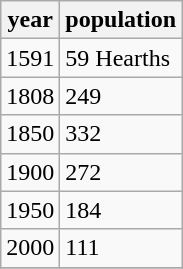<table class="wikitable">
<tr>
<th>year</th>
<th>population</th>
</tr>
<tr>
<td>1591</td>
<td>59 Hearths</td>
</tr>
<tr>
<td>1808</td>
<td>249</td>
</tr>
<tr>
<td>1850</td>
<td>332</td>
</tr>
<tr>
<td>1900</td>
<td>272</td>
</tr>
<tr>
<td>1950</td>
<td>184</td>
</tr>
<tr>
<td>2000</td>
<td>111</td>
</tr>
<tr>
</tr>
</table>
